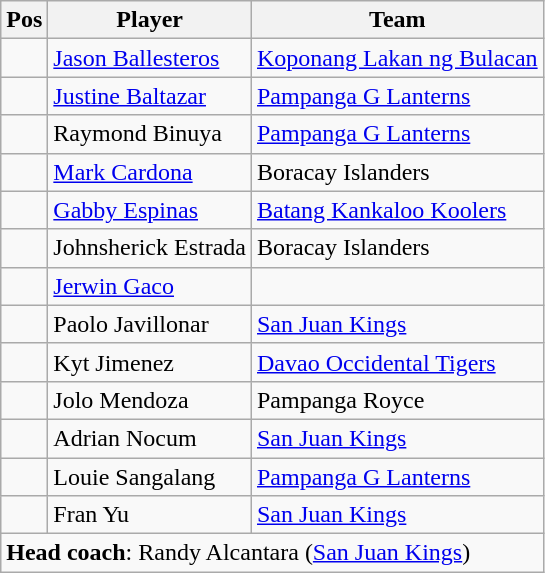<table class="wikitable">
<tr>
<th>Pos</th>
<th>Player</th>
<th>Team</th>
</tr>
<tr>
<td></td>
<td><a href='#'>Jason Ballesteros</a></td>
<td><a href='#'>Koponang Lakan ng Bulacan</a></td>
</tr>
<tr>
<td></td>
<td><a href='#'>Justine Baltazar</a></td>
<td><a href='#'>Pampanga G Lanterns</a></td>
</tr>
<tr>
<td></td>
<td>Raymond Binuya</td>
<td><a href='#'>Pampanga G Lanterns</a></td>
</tr>
<tr>
<td></td>
<td><a href='#'>Mark Cardona</a></td>
<td>Boracay Islanders</td>
</tr>
<tr>
<td></td>
<td><a href='#'>Gabby Espinas</a></td>
<td><a href='#'>Batang Kankaloo Koolers</a></td>
</tr>
<tr>
<td></td>
<td>Johnsherick Estrada</td>
<td>Boracay Islanders</td>
</tr>
<tr>
<td></td>
<td><a href='#'>Jerwin Gaco</a></td>
<td></td>
</tr>
<tr>
<td></td>
<td>Paolo Javillonar</td>
<td><a href='#'>San Juan Kings</a></td>
</tr>
<tr>
<td></td>
<td>Kyt Jimenez</td>
<td><a href='#'>Davao Occidental Tigers</a></td>
</tr>
<tr>
<td></td>
<td>Jolo Mendoza</td>
<td>Pampanga Royce</td>
</tr>
<tr>
<td></td>
<td>Adrian Nocum</td>
<td><a href='#'>San Juan Kings</a></td>
</tr>
<tr>
<td></td>
<td>Louie Sangalang</td>
<td><a href='#'>Pampanga G Lanterns</a></td>
</tr>
<tr>
<td></td>
<td>Fran Yu</td>
<td><a href='#'>San Juan Kings</a></td>
</tr>
<tr>
<td colspan="3"><strong>Head coach</strong>: Randy Alcantara (<a href='#'>San Juan Kings</a>)</td>
</tr>
</table>
